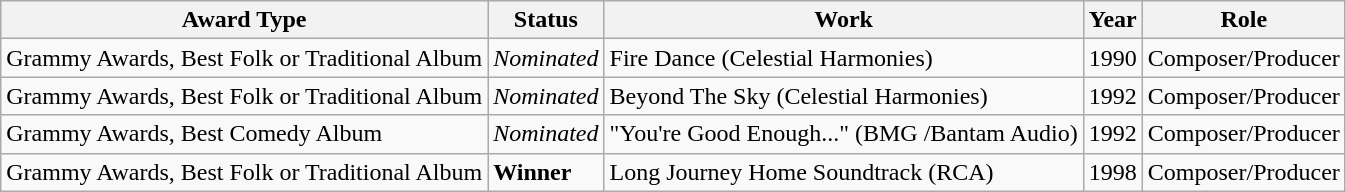<table class="wikitable">
<tr>
<th>Award Type</th>
<th>Status</th>
<th>Work</th>
<th>Year</th>
<th>Role</th>
</tr>
<tr>
<td>Grammy Awards, Best Folk or Traditional Album</td>
<td><em>Nominated</em></td>
<td>Fire Dance (Celestial Harmonies)</td>
<td>1990</td>
<td>Composer/Producer</td>
</tr>
<tr>
<td>Grammy Awards, Best Folk or Traditional Album</td>
<td><em>Nominated</em></td>
<td>Beyond The Sky (Celestial Harmonies)</td>
<td>1992</td>
<td>Composer/Producer</td>
</tr>
<tr>
<td>Grammy Awards, Best Comedy Album</td>
<td><em>Nominated</em></td>
<td>"You're Good Enough..." (BMG /Bantam Audio)</td>
<td>1992</td>
<td>Composer/Producer</td>
</tr>
<tr>
<td>Grammy Awards, Best Folk or Traditional Album</td>
<td><strong>Winner</strong></td>
<td>Long Journey Home Soundtrack (RCA)</td>
<td>1998</td>
<td>Composer/Producer</td>
</tr>
</table>
